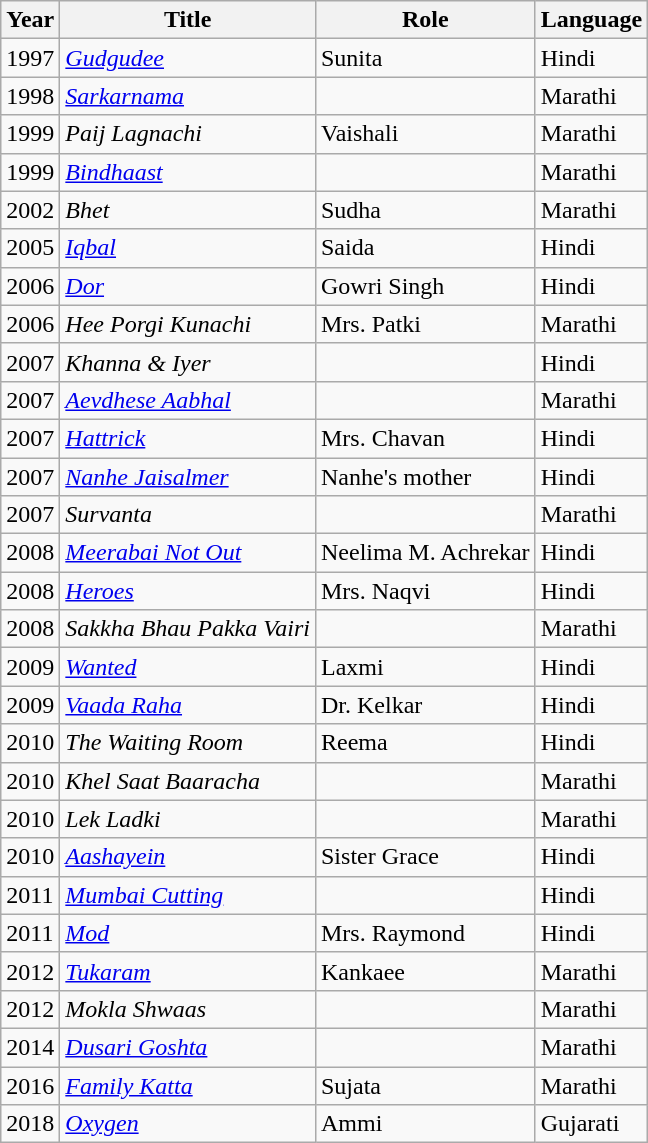<table class="wikitable sortable">
<tr>
<th>Year</th>
<th>Title</th>
<th>Role</th>
<th>Language</th>
</tr>
<tr>
<td>1997</td>
<td><em><a href='#'>Gudgudee</a></em></td>
<td>Sunita</td>
<td>Hindi</td>
</tr>
<tr>
<td>1998</td>
<td><em><a href='#'>Sarkarnama</a></em></td>
<td></td>
<td>Marathi</td>
</tr>
<tr>
<td>1999</td>
<td><em>Paij Lagnachi</em></td>
<td>Vaishali</td>
<td>Marathi</td>
</tr>
<tr>
<td>1999</td>
<td><em><a href='#'>Bindhaast</a></em></td>
<td></td>
<td>Marathi</td>
</tr>
<tr>
<td>2002</td>
<td><em>Bhet</em></td>
<td>Sudha</td>
<td>Marathi</td>
</tr>
<tr>
<td>2005</td>
<td><em><a href='#'>Iqbal</a></em></td>
<td>Saida</td>
<td>Hindi</td>
</tr>
<tr>
<td>2006</td>
<td><em><a href='#'>Dor</a></em></td>
<td>Gowri Singh</td>
<td>Hindi</td>
</tr>
<tr>
<td>2006</td>
<td><em>Hee Porgi Kunachi</em></td>
<td>Mrs. Patki</td>
<td>Marathi</td>
</tr>
<tr>
<td>2007</td>
<td><em>Khanna & Iyer</em></td>
<td></td>
<td>Hindi</td>
</tr>
<tr>
<td>2007</td>
<td><em><a href='#'>Aevdhese Aabhal</a></em></td>
<td></td>
<td>Marathi</td>
</tr>
<tr>
<td>2007</td>
<td><em><a href='#'>Hattrick</a></em></td>
<td>Mrs. Chavan</td>
<td>Hindi</td>
</tr>
<tr>
<td>2007</td>
<td><em><a href='#'>Nanhe Jaisalmer</a></em></td>
<td>Nanhe's mother</td>
<td>Hindi</td>
</tr>
<tr>
<td>2007</td>
<td><em>Survanta</em></td>
<td></td>
<td>Marathi</td>
</tr>
<tr>
<td>2008</td>
<td><em><a href='#'>Meerabai Not Out</a></em></td>
<td>Neelima M. Achrekar</td>
<td>Hindi</td>
</tr>
<tr>
<td>2008</td>
<td><em><a href='#'>Heroes</a></em></td>
<td>Mrs. Naqvi</td>
<td>Hindi</td>
</tr>
<tr>
<td>2008</td>
<td><em>Sakkha Bhau Pakka Vairi</em></td>
<td></td>
<td>Marathi</td>
</tr>
<tr>
<td>2009</td>
<td><em><a href='#'>Wanted</a></em></td>
<td>Laxmi</td>
<td>Hindi</td>
</tr>
<tr>
<td>2009</td>
<td><em><a href='#'>Vaada Raha</a></em></td>
<td>Dr. Kelkar</td>
<td>Hindi</td>
</tr>
<tr>
<td>2010</td>
<td><em>The Waiting Room</em></td>
<td>Reema</td>
<td>Hindi</td>
</tr>
<tr>
<td>2010</td>
<td><em>Khel Saat Baaracha</em></td>
<td></td>
<td>Marathi</td>
</tr>
<tr>
<td>2010</td>
<td><em>Lek Ladki</em></td>
<td></td>
<td>Marathi</td>
</tr>
<tr>
<td>2010</td>
<td><em><a href='#'>Aashayein</a></em></td>
<td>Sister Grace</td>
<td>Hindi</td>
</tr>
<tr>
<td>2011</td>
<td><em><a href='#'>Mumbai Cutting</a></em></td>
<td></td>
<td>Hindi</td>
</tr>
<tr>
<td>2011</td>
<td><em><a href='#'>Mod</a></em></td>
<td>Mrs. Raymond</td>
<td>Hindi</td>
</tr>
<tr>
<td>2012</td>
<td><em><a href='#'>Tukaram</a></em></td>
<td>Kankaee</td>
<td>Marathi</td>
</tr>
<tr>
<td>2012</td>
<td><em>Mokla Shwaas</em></td>
<td></td>
<td>Marathi</td>
</tr>
<tr>
<td>2014</td>
<td><em><a href='#'>Dusari Goshta</a></em></td>
<td></td>
<td>Marathi</td>
</tr>
<tr>
<td>2016</td>
<td><em><a href='#'>Family Katta</a></em></td>
<td>Sujata</td>
<td>Marathi</td>
</tr>
<tr>
<td>2018</td>
<td><em><a href='#'>Oxygen</a></em></td>
<td>Ammi</td>
<td>Gujarati</td>
</tr>
</table>
